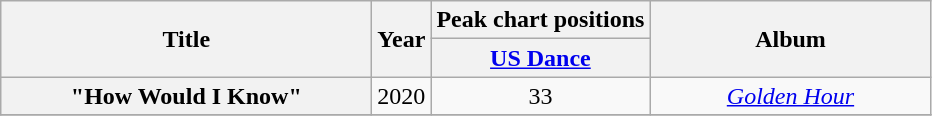<table class="wikitable plainrowheaders" style="text-align:center;">
<tr>
<th rowspan="2" scope="col" style="width:15em;">Title</th>
<th rowspan="2" scope="col">Year</th>
<th>Peak chart positions</th>
<th rowspan="2" scope="col" style="width:180px;">Album</th>
</tr>
<tr>
<th><a href='#'>US Dance</a></th>
</tr>
<tr>
<th scope="row">"How Would I Know"<br></th>
<td>2020</td>
<td>33</td>
<td><em><a href='#'>Golden Hour</a></em></td>
</tr>
<tr>
</tr>
</table>
